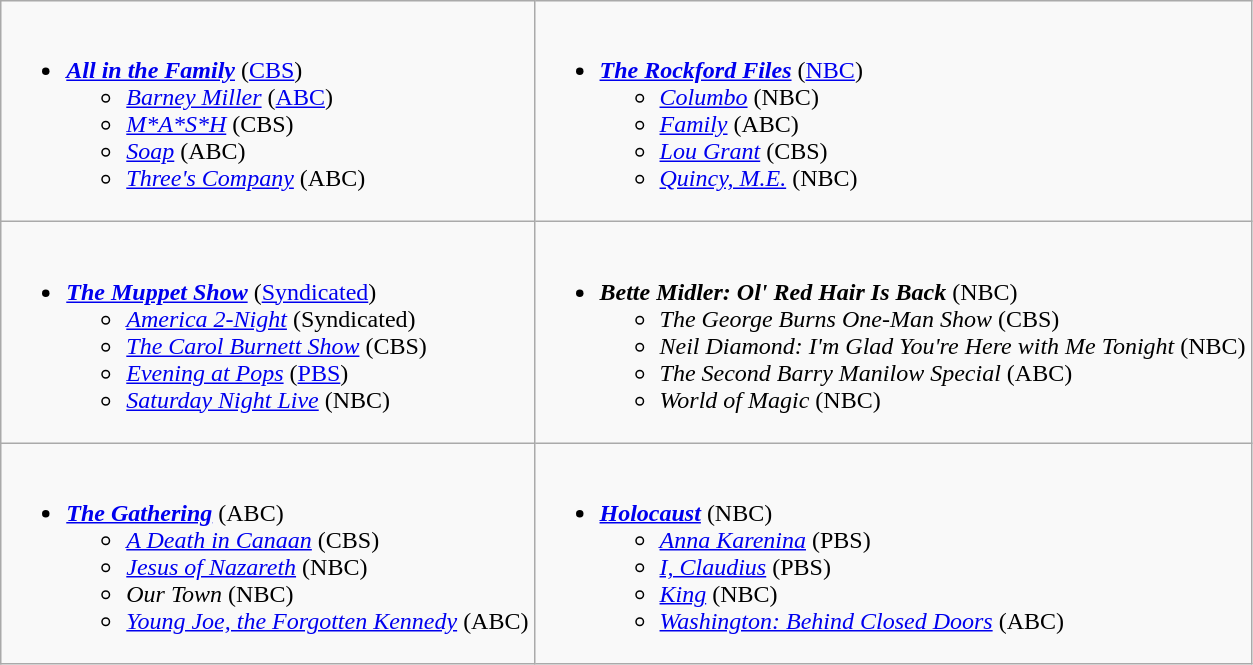<table class="wikitable">
<tr>
<td style="vertical-align:top;"><br><ul><li><strong><em><a href='#'>All in the Family</a></em></strong> (<a href='#'>CBS</a>)<ul><li><em><a href='#'>Barney Miller</a></em> (<a href='#'>ABC</a>)</li><li><em><a href='#'>M*A*S*H</a></em> (CBS)</li><li><em><a href='#'>Soap</a></em> (ABC)</li><li><em><a href='#'>Three's Company</a></em> (ABC)</li></ul></li></ul></td>
<td style="vertical-align:top;"><br><ul><li><strong><em><a href='#'>The Rockford Files</a></em></strong> (<a href='#'>NBC</a>)<ul><li><em><a href='#'>Columbo</a></em> (NBC)</li><li><em><a href='#'>Family</a></em> (ABC)</li><li><em><a href='#'>Lou Grant</a></em> (CBS)</li><li><em><a href='#'>Quincy, M.E.</a></em> (NBC)</li></ul></li></ul></td>
</tr>
<tr>
<td style="vertical-align:top;"><br><ul><li><strong><em><a href='#'>The Muppet Show</a></em></strong> (<a href='#'>Syndicated</a>)<ul><li><em><a href='#'>America 2-Night</a></em> (Syndicated)</li><li><em><a href='#'>The Carol Burnett Show</a></em> (CBS)</li><li><em><a href='#'>Evening at Pops</a></em> (<a href='#'>PBS</a>)</li><li><em><a href='#'>Saturday Night Live</a></em> (NBC)</li></ul></li></ul></td>
<td style="vertical-align:top;"><br><ul><li><strong><em>Bette Midler: Ol' Red Hair Is Back</em></strong> (NBC)<ul><li><em>The George Burns One-Man Show</em> (CBS)</li><li><em>Neil Diamond: I'm Glad You're Here with Me Tonight</em> (NBC)</li><li><em>The Second Barry Manilow Special</em> (ABC)</li><li><em>World of Magic</em> (NBC)</li></ul></li></ul></td>
</tr>
<tr>
<td style="vertical-align:top;"><br><ul><li><strong><em><a href='#'>The Gathering</a></em></strong> (ABC)<ul><li><em><a href='#'>A Death in Canaan</a></em> (CBS)</li><li><em><a href='#'>Jesus of Nazareth</a></em> (NBC)</li><li><em>Our Town</em> (NBC)</li><li><em><a href='#'>Young Joe, the Forgotten Kennedy</a></em> (ABC)</li></ul></li></ul></td>
<td style="vertical-align:top;"><br><ul><li><strong><em><a href='#'>Holocaust</a></em></strong> (NBC)<ul><li><em><a href='#'>Anna Karenina</a></em> (PBS)</li><li><em><a href='#'>I, Claudius</a></em> (PBS)</li><li><em><a href='#'>King</a></em> (NBC)</li><li><em><a href='#'>Washington: Behind Closed Doors</a></em> (ABC)</li></ul></li></ul></td>
</tr>
</table>
